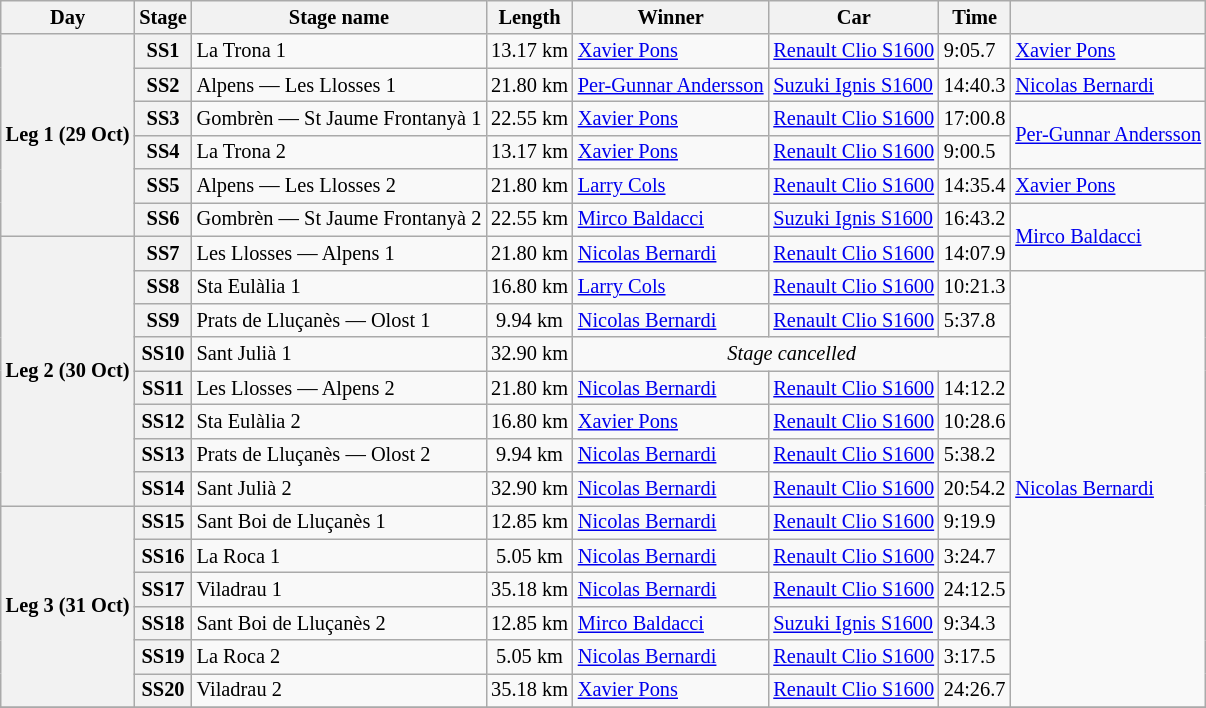<table class="wikitable" style="font-size: 85%;">
<tr>
<th>Day</th>
<th>Stage</th>
<th>Stage name</th>
<th>Length</th>
<th>Winner</th>
<th>Car</th>
<th>Time</th>
<th></th>
</tr>
<tr>
<th rowspan="6">Leg 1 (29 Oct)</th>
<th>SS1</th>
<td>La Trona 1</td>
<td align="center">13.17 km</td>
<td> <a href='#'>Xavier Pons</a></td>
<td><a href='#'>Renault Clio S1600</a></td>
<td>9:05.7</td>
<td rowspan="1"> <a href='#'>Xavier Pons</a></td>
</tr>
<tr>
<th>SS2</th>
<td>Alpens — Les Llosses 1</td>
<td align="center">21.80 km</td>
<td> <a href='#'>Per-Gunnar Andersson</a></td>
<td><a href='#'>Suzuki Ignis S1600</a></td>
<td>14:40.3</td>
<td rowspan="1"> <a href='#'>Nicolas Bernardi</a></td>
</tr>
<tr>
<th>SS3</th>
<td>Gombrèn — St Jaume Frontanyà 1</td>
<td align="center">22.55 km</td>
<td> <a href='#'>Xavier Pons</a></td>
<td><a href='#'>Renault Clio S1600</a></td>
<td>17:00.8</td>
<td rowspan="2"> <a href='#'>Per-Gunnar Andersson</a></td>
</tr>
<tr>
<th>SS4</th>
<td>La Trona 2</td>
<td align="center">13.17 km</td>
<td> <a href='#'>Xavier Pons</a></td>
<td><a href='#'>Renault Clio S1600</a></td>
<td>9:00.5</td>
</tr>
<tr>
<th>SS5</th>
<td>Alpens — Les Llosses 2</td>
<td align="center">21.80 km</td>
<td> <a href='#'>Larry Cols</a></td>
<td><a href='#'>Renault Clio S1600</a></td>
<td>14:35.4</td>
<td rowspan="1"> <a href='#'>Xavier Pons</a></td>
</tr>
<tr>
<th>SS6</th>
<td>Gombrèn — St Jaume Frontanyà 2</td>
<td align="center">22.55 km</td>
<td> <a href='#'>Mirco Baldacci</a></td>
<td><a href='#'>Suzuki Ignis S1600</a></td>
<td>16:43.2</td>
<td rowspan="2"> <a href='#'>Mirco Baldacci</a></td>
</tr>
<tr>
<th rowspan="8">Leg 2 (30 Oct)</th>
<th>SS7</th>
<td>Les Llosses — Alpens 1</td>
<td align="center">21.80 km</td>
<td> <a href='#'>Nicolas Bernardi</a></td>
<td><a href='#'>Renault Clio S1600</a></td>
<td>14:07.9</td>
</tr>
<tr>
<th>SS8</th>
<td>Sta Eulàlia 1</td>
<td align="center">16.80 km</td>
<td> <a href='#'>Larry Cols</a></td>
<td><a href='#'>Renault Clio S1600</a></td>
<td>10:21.3</td>
<td rowspan="13"> <a href='#'>Nicolas Bernardi</a></td>
</tr>
<tr>
<th>SS9</th>
<td>Prats de Lluçanès — Olost 1</td>
<td align="center">9.94 km</td>
<td> <a href='#'>Nicolas Bernardi</a></td>
<td><a href='#'>Renault Clio S1600</a></td>
<td>5:37.8</td>
</tr>
<tr>
<th>SS10</th>
<td>Sant Julià 1</td>
<td align="center">32.90 km</td>
<td colspan="3" align="center"><em>Stage cancelled</em></td>
</tr>
<tr>
<th>SS11</th>
<td>Les Llosses — Alpens 2</td>
<td align="center">21.80 km</td>
<td> <a href='#'>Nicolas Bernardi</a></td>
<td><a href='#'>Renault Clio S1600</a></td>
<td>14:12.2</td>
</tr>
<tr>
<th>SS12</th>
<td>Sta Eulàlia 2</td>
<td align="center">16.80 km</td>
<td> <a href='#'>Xavier Pons</a></td>
<td><a href='#'>Renault Clio S1600</a></td>
<td>10:28.6</td>
</tr>
<tr>
<th>SS13</th>
<td>Prats de Lluçanès — Olost 2</td>
<td align="center">9.94 km</td>
<td> <a href='#'>Nicolas Bernardi</a></td>
<td><a href='#'>Renault Clio S1600</a></td>
<td>5:38.2</td>
</tr>
<tr>
<th>SS14</th>
<td>Sant Julià 2</td>
<td align="center">32.90 km</td>
<td> <a href='#'>Nicolas Bernardi</a></td>
<td><a href='#'>Renault Clio S1600</a></td>
<td>20:54.2</td>
</tr>
<tr>
<th rowspan="6">Leg 3 (31 Oct)</th>
<th>SS15</th>
<td>Sant Boi de Lluçanès 1</td>
<td align="center">12.85 km</td>
<td> <a href='#'>Nicolas Bernardi</a></td>
<td><a href='#'>Renault Clio S1600</a></td>
<td>9:19.9</td>
</tr>
<tr>
<th>SS16</th>
<td>La Roca 1</td>
<td align="center">5.05 km</td>
<td> <a href='#'>Nicolas Bernardi</a></td>
<td><a href='#'>Renault Clio S1600</a></td>
<td>3:24.7</td>
</tr>
<tr>
<th>SS17</th>
<td>Viladrau 1</td>
<td align="center">35.18 km</td>
<td> <a href='#'>Nicolas Bernardi</a></td>
<td><a href='#'>Renault Clio S1600</a></td>
<td>24:12.5</td>
</tr>
<tr>
<th>SS18</th>
<td>Sant Boi de Lluçanès 2</td>
<td align="center">12.85 km</td>
<td> <a href='#'>Mirco Baldacci</a></td>
<td><a href='#'>Suzuki Ignis S1600</a></td>
<td>9:34.3</td>
</tr>
<tr>
<th>SS19</th>
<td>La Roca 2</td>
<td align="center">5.05 km</td>
<td> <a href='#'>Nicolas Bernardi</a></td>
<td><a href='#'>Renault Clio S1600</a></td>
<td>3:17.5</td>
</tr>
<tr>
<th>SS20</th>
<td>Viladrau 2</td>
<td align="center">35.18 km</td>
<td> <a href='#'>Xavier Pons</a></td>
<td><a href='#'>Renault Clio S1600</a></td>
<td>24:26.7</td>
</tr>
<tr>
</tr>
</table>
